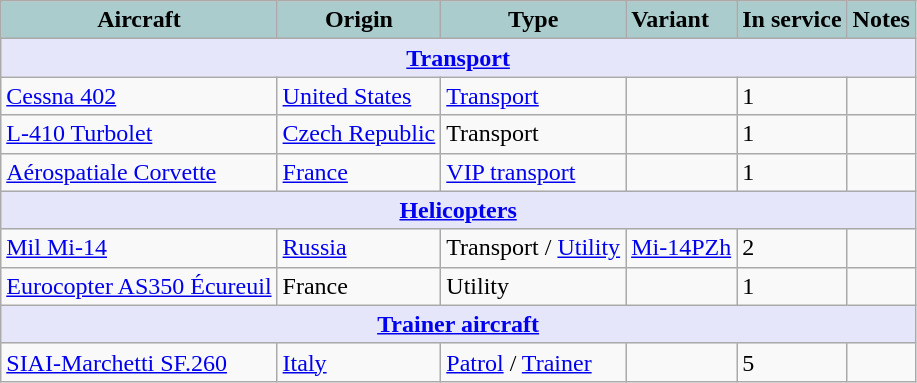<table class="wikitable">
<tr>
<th style="text-align:center; background:#acc;">Aircraft</th>
<th style="text-align: center; background:#acc;">Origin</th>
<th style="text-align:l center; background:#acc;">Type</th>
<th style="text-align:left; background:#acc;">Variant</th>
<th style="text-align:center; background:#acc;">In service</th>
<th style="text-align: center; background:#acc;">Notes</th>
</tr>
<tr>
<th style="align: center; background: lavender;" colspan="7"><a href='#'>Transport</a></th>
</tr>
<tr>
<td><a href='#'>Cessna 402</a></td>
<td><a href='#'>United States</a></td>
<td><a href='#'>Transport</a></td>
<td></td>
<td>1</td>
<td></td>
</tr>
<tr>
<td><a href='#'>L-410 Turbolet</a></td>
<td><a href='#'>Czech Republic</a></td>
<td>Transport</td>
<td></td>
<td>1</td>
<td></td>
</tr>
<tr>
<td><a href='#'>Aérospatiale Corvette</a></td>
<td><a href='#'>France</a></td>
<td><a href='#'>VIP transport</a></td>
<td></td>
<td>1</td>
<td></td>
</tr>
<tr>
<th style="align: center; background: lavender;" colspan="7"><a href='#'>Helicopters</a></th>
</tr>
<tr>
<td><a href='#'>Mil Mi-14</a></td>
<td><a href='#'>Russia</a></td>
<td>Transport / <a href='#'>Utility</a></td>
<td><a href='#'>Mi-14PZh</a></td>
<td>2</td>
<td></td>
</tr>
<tr>
<td><a href='#'>Eurocopter AS350 Écureuil</a></td>
<td>France</td>
<td>Utility</td>
<td></td>
<td>1</td>
<td></td>
</tr>
<tr>
<th style="align: center; background: lavender;" colspan="7"><a href='#'>Trainer aircraft</a></th>
</tr>
<tr>
<td><a href='#'>SIAI-Marchetti SF.260</a></td>
<td><a href='#'>Italy</a></td>
<td><a href='#'>Patrol</a> / <a href='#'>Trainer</a></td>
<td></td>
<td>5</td>
<td></td>
</tr>
</table>
